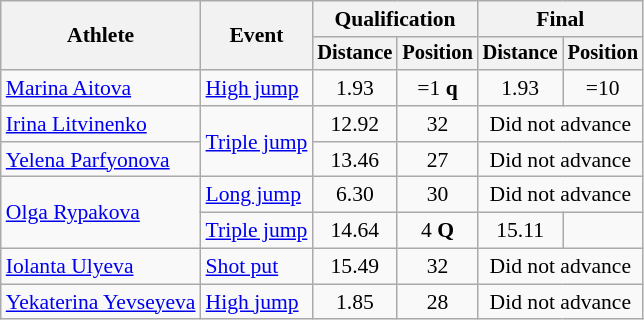<table class=wikitable style="font-size:90%">
<tr>
<th rowspan="2">Athlete</th>
<th rowspan="2">Event</th>
<th colspan="2">Qualification</th>
<th colspan="2">Final</th>
</tr>
<tr style="font-size:95%">
<th>Distance</th>
<th>Position</th>
<th>Distance</th>
<th>Position</th>
</tr>
<tr align=center>
<td align=left><a href='#'>Marina Aitova</a></td>
<td align=left><a href='#'>High jump</a></td>
<td>1.93</td>
<td>=1 <strong>q</strong></td>
<td>1.93</td>
<td>=10</td>
</tr>
<tr align=center>
<td align=left><a href='#'>Irina Litvinenko</a></td>
<td align=left rowspan=2><a href='#'>Triple jump</a></td>
<td>12.92</td>
<td>32</td>
<td colspan=2>Did not advance</td>
</tr>
<tr align=center>
<td align=left><a href='#'>Yelena Parfyonova</a></td>
<td>13.46</td>
<td>27</td>
<td colspan=2>Did not advance</td>
</tr>
<tr align=center>
<td align=left rowspan=2><a href='#'>Olga Rypakova</a></td>
<td align=left><a href='#'>Long jump</a></td>
<td>6.30</td>
<td>30</td>
<td colspan=2>Did not advance</td>
</tr>
<tr align=center>
<td align=left><a href='#'>Triple jump</a></td>
<td>14.64</td>
<td>4 <strong>Q</strong></td>
<td>15.11</td>
<td></td>
</tr>
<tr align=center>
<td align=left><a href='#'>Iolanta Ulyeva</a></td>
<td align=left><a href='#'>Shot put</a></td>
<td>15.49</td>
<td>32</td>
<td colspan=2>Did not advance</td>
</tr>
<tr align=center>
<td align=left><a href='#'>Yekaterina Yevseyeva</a></td>
<td align=left><a href='#'>High jump</a></td>
<td>1.85</td>
<td>28</td>
<td colspan=2>Did not advance</td>
</tr>
</table>
